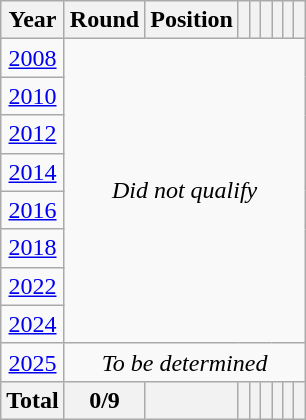<table class="wikitable" style="text-align: center;">
<tr>
<th>Year</th>
<th>Round</th>
<th>Position</th>
<th></th>
<th></th>
<th></th>
<th></th>
<th></th>
<th></th>
</tr>
<tr>
<td> <a href='#'>2008</a></td>
<td rowspan=8 colspan=8><em>Did not qualify</em></td>
</tr>
<tr>
<td> <a href='#'>2010</a></td>
</tr>
<tr>
<td> <a href='#'>2012</a></td>
</tr>
<tr>
<td> <a href='#'>2014</a></td>
</tr>
<tr>
<td> <a href='#'>2016</a></td>
</tr>
<tr>
<td> <a href='#'>2018</a></td>
</tr>
<tr>
<td> <a href='#'>2022</a></td>
</tr>
<tr>
<td> <a href='#'>2024</a></td>
</tr>
<tr>
<td> <a href='#'>2025</a></td>
<td colspan=8><em>To be determined</em></td>
</tr>
<tr>
<th>Total</th>
<th>0/9</th>
<th></th>
<th></th>
<th></th>
<th></th>
<th></th>
<th></th>
<th></th>
</tr>
</table>
